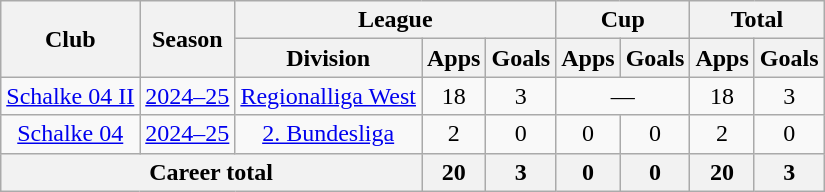<table class="wikitable nowrap" style="text-align:center">
<tr>
<th rowspan="2">Club</th>
<th rowspan="2">Season</th>
<th colspan="3">League</th>
<th colspan="2">Cup</th>
<th colspan="2">Total</th>
</tr>
<tr>
<th>Division</th>
<th>Apps</th>
<th>Goals</th>
<th>Apps</th>
<th>Goals</th>
<th>Apps</th>
<th>Goals</th>
</tr>
<tr>
<td><a href='#'>Schalke 04 II</a></td>
<td><a href='#'>2024–25</a></td>
<td><a href='#'>Regionalliga West</a></td>
<td>18</td>
<td>3</td>
<td colspan="2">—</td>
<td>18</td>
<td>3</td>
</tr>
<tr>
<td><a href='#'>Schalke 04</a></td>
<td><a href='#'>2024–25</a></td>
<td><a href='#'>2. Bundesliga</a></td>
<td>2</td>
<td>0</td>
<td>0</td>
<td>0</td>
<td>2</td>
<td>0</td>
</tr>
<tr>
<th colspan="3">Career total</th>
<th>20</th>
<th>3</th>
<th>0</th>
<th>0</th>
<th>20</th>
<th>3</th>
</tr>
</table>
